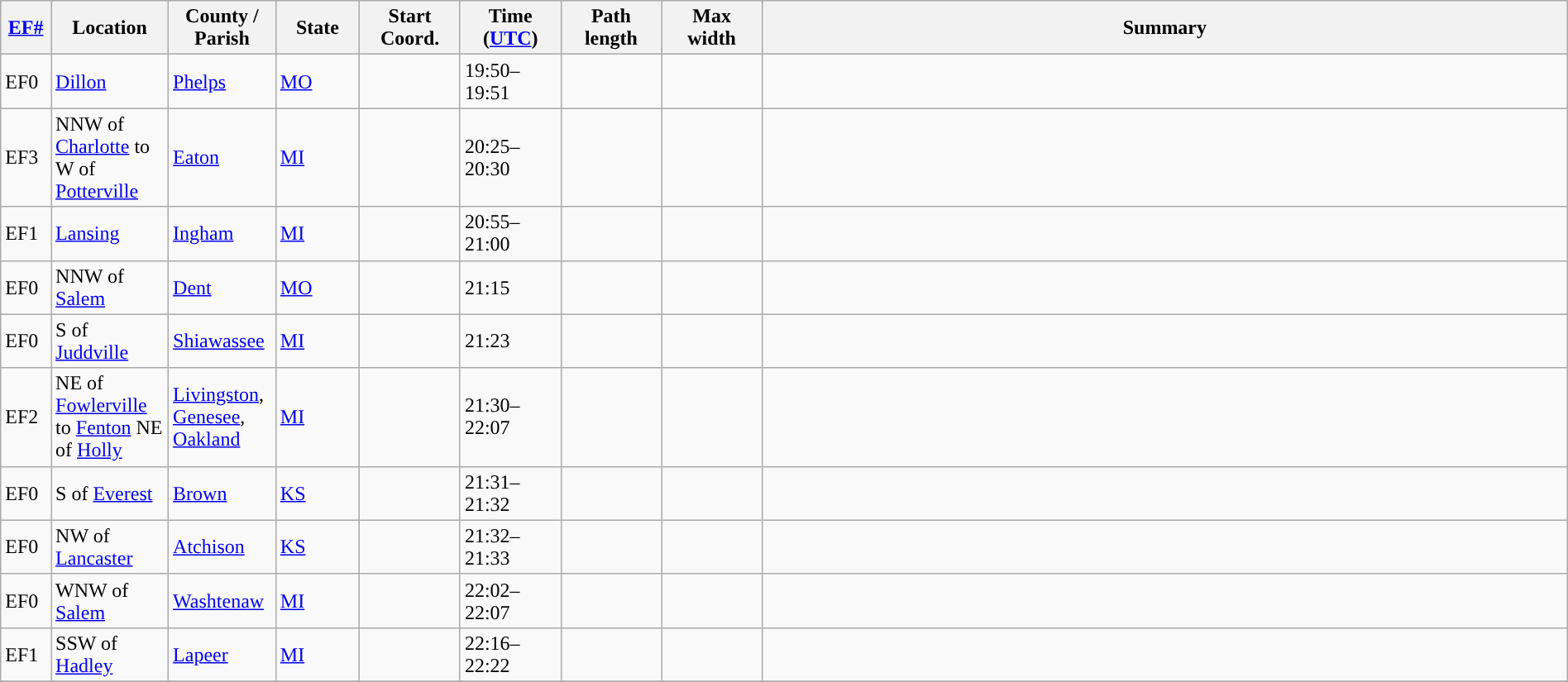<table class="wikitable sortable" style="width:100%;">
<tr>
<th scope="col"  style="width:3%; text-align:center;"><a href='#'>EF#</a></th>
<th scope="col"  style="width:7%; text-align:center;" class="unsortable">Location</th>
<th scope="col"  style="width:6%; text-align:center;" class="unsortable">County / Parish</th>
<th scope="col"  style="width:5%; text-align:center;">State</th>
<th scope="col"  style="width:6%; text-align:center;">Start Coord.</th>
<th scope="col"  style="width:6%; text-align:center;">Time (<a href='#'>UTC</a>)</th>
<th scope="col"  style="width:6%; text-align:center;">Path length</th>
<th scope="col"  style="width:6%; text-align:center;">Max width</th>
<th scope="col" class="unsortable" style="width:48%; text-align:center;">Summary</th>
</tr>
<tr>
<td>EF0</td>
<td><a href='#'>Dillon</a></td>
<td><a href='#'>Phelps</a></td>
<td><a href='#'>MO</a></td>
<td></td>
<td>19:50–19:51</td>
<td></td>
<td></td>
<td></td>
</tr>
<tr>
<td>EF3</td>
<td>NNW of <a href='#'>Charlotte</a> to W of <a href='#'>Potterville</a></td>
<td><a href='#'>Eaton</a></td>
<td><a href='#'>MI</a></td>
<td></td>
<td>20:25–20:30</td>
<td></td>
<td></td>
<td></td>
</tr>
<tr>
<td>EF1</td>
<td><a href='#'>Lansing</a></td>
<td><a href='#'>Ingham</a></td>
<td><a href='#'>MI</a></td>
<td></td>
<td>20:55–21:00</td>
<td></td>
<td></td>
<td></td>
</tr>
<tr>
<td>EF0</td>
<td>NNW of <a href='#'>Salem</a></td>
<td><a href='#'>Dent</a></td>
<td><a href='#'>MO</a></td>
<td></td>
<td>21:15</td>
<td></td>
<td></td>
<td></td>
</tr>
<tr>
<td>EF0</td>
<td>S of <a href='#'>Juddville</a></td>
<td><a href='#'>Shiawassee</a></td>
<td><a href='#'>MI</a></td>
<td></td>
<td>21:23</td>
<td></td>
<td></td>
<td></td>
</tr>
<tr>
<td>EF2</td>
<td>NE of <a href='#'>Fowlerville</a> to <a href='#'>Fenton</a> NE of <a href='#'>Holly</a></td>
<td><a href='#'>Livingston</a>, <a href='#'>Genesee</a>, <a href='#'>Oakland</a></td>
<td><a href='#'>MI</a></td>
<td></td>
<td>21:30–22:07</td>
<td></td>
<td></td>
<td></td>
</tr>
<tr>
<td>EF0</td>
<td>S of <a href='#'>Everest</a></td>
<td><a href='#'>Brown</a></td>
<td><a href='#'>KS</a></td>
<td></td>
<td>21:31–21:32</td>
<td></td>
<td></td>
<td></td>
</tr>
<tr>
<td>EF0</td>
<td>NW of <a href='#'>Lancaster</a></td>
<td><a href='#'>Atchison</a></td>
<td><a href='#'>KS</a></td>
<td></td>
<td>21:32–21:33</td>
<td></td>
<td></td>
<td></td>
</tr>
<tr>
<td>EF0</td>
<td>WNW of <a href='#'>Salem</a></td>
<td><a href='#'>Washtenaw</a></td>
<td><a href='#'>MI</a></td>
<td></td>
<td>22:02–22:07</td>
<td></td>
<td></td>
<td></td>
</tr>
<tr>
<td>EF1</td>
<td>SSW of <a href='#'>Hadley</a></td>
<td><a href='#'>Lapeer</a></td>
<td><a href='#'>MI</a></td>
<td></td>
<td>22:16–22:22</td>
<td></td>
<td></td>
<td></td>
</tr>
<tr>
</tr>
</table>
